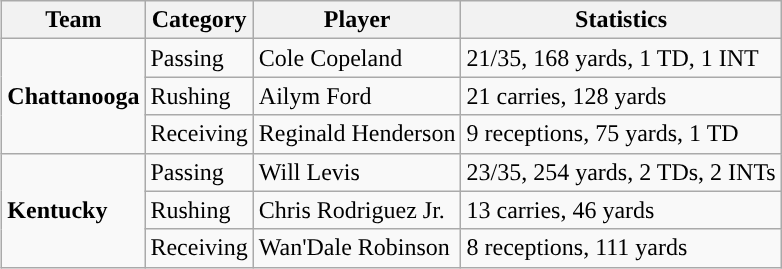<table class="wikitable" style="float: right;">
<tr>
<th>Team</th>
<th>Category</th>
<th>Player</th>
<th>Statistics</th>
</tr>
<tr>
<td rowspan=3><strong>Chattanooga</strong></td>
<td>Passing</td>
<td>Cole Copeland</td>
<td>21/35, 168 yards, 1 TD, 1 INT</td>
</tr>
<tr>
<td>Rushing</td>
<td>Ailym Ford</td>
<td>21 carries, 128 yards</td>
</tr>
<tr>
<td>Receiving</td>
<td>Reginald Henderson</td>
<td>9 receptions, 75 yards, 1 TD</td>
</tr>
<tr>
<td rowspan=3><strong>Kentucky</strong></td>
<td>Passing</td>
<td>Will Levis</td>
<td>23/35, 254 yards, 2 TDs, 2 INTs</td>
</tr>
<tr>
<td>Rushing</td>
<td>Chris Rodriguez Jr.</td>
<td>13 carries, 46 yards</td>
</tr>
<tr>
<td>Receiving</td>
<td>Wan'Dale Robinson</td>
<td>8 receptions, 111 yards</td>
</tr>
</table>
